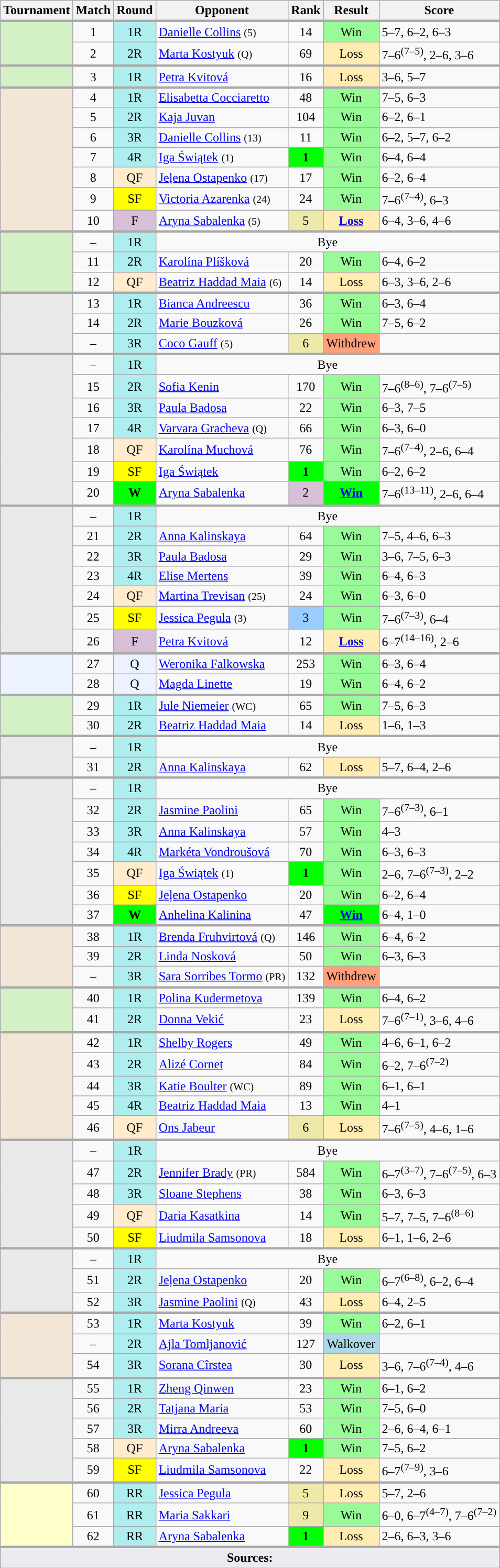<table class="wikitable">
<tr>
<th>Tournament</th>
<th>Match</th>
<th>Round</th>
<th>Opponent</th>
<th>Rank</th>
<th>Result</th>
<th>Score</th>
</tr>
<tr style="border-top:3px solid #aaaaaa">
<td rowspan="2" style="background:#d4f1c5; text-align:left"></td>
<td style="text-align:center">1</td>
<td style="text-align:center; background:#afeeee">1R</td>
<td> <a href='#'>Danielle Collins</a> <small>(5)</small></td>
<td style="text-align:center">14</td>
<td style="text-align:center; background:#98fb98">Win</td>
<td>5–7, 6–2, 6–3</td>
</tr>
<tr>
<td style="text-align:center">2</td>
<td style="text-align:center; background:#afeeee">2R</td>
<td> <a href='#'>Marta Kostyuk</a> <small>(Q)</small></td>
<td style="text-align:center">69</td>
<td style="text-align:center; background:#ffecb2">Loss</td>
<td>7–6<sup>(7–5)</sup>, 2–6, 3–6</td>
</tr>
<tr style="border-top:3px solid #aaaaaa">
<td style="background:#d4f1c5; text-align:left"></td>
<td style="text-align:center">3</td>
<td style="text-align:center; background:#afeeee">1R</td>
<td> <a href='#'>Petra Kvitová</a> </td>
<td style="text-align:center;">16</td>
<td style="text-align:center; background:#ffecb2">Loss</td>
<td>3–6, 5–7</td>
</tr>
<tr style="border-top:3px solid #aaaaaa">
<td rowspan="8" style="background:#f3e6d7; text-align:left"></td>
</tr>
<tr>
<td style="text-align:center">4</td>
<td style="text-align:center; background:#afeeee;">1R</td>
<td> <a href='#'>Elisabetta Cocciaretto</a></td>
<td style="text-align:center">48</td>
<td style="text-align:center; background:#98fb98">Win</td>
<td>7–5, 6–3</td>
</tr>
<tr>
<td style="text-align:center">5</td>
<td style="text-align:center; background:#afeeee;">2R</td>
<td> <a href='#'>Kaja Juvan</a></td>
<td style="text-align:center">104</td>
<td style="text-align:center; background:#98fb98">Win</td>
<td>6–2, 6–1</td>
</tr>
<tr>
<td style="text-align:center">6</td>
<td style="text-align:center; background:#afeeee;">3R</td>
<td> <a href='#'>Danielle Collins</a> <small>(13)</small></td>
<td style="text-align:center;">11</td>
<td style="text-align:center; background:#98fb98">Win</td>
<td>6–2, 5–7, 6–2</td>
</tr>
<tr>
<td style="text-align:center">7</td>
<td style="text-align:center; background:#afeeee;">4R</td>
<td> <a href='#'>Iga Świątek</a> <small>(1)</small></td>
<td style="text-align:center; background:lime;"><strong>1</strong></td>
<td style="text-align:center; background:#98fb98">Win</td>
<td>6–4, 6–4</td>
</tr>
<tr>
<td style="text-align:center">8</td>
<td style="text-align:center; background:#ffebcd;">QF</td>
<td> <a href='#'>Jeļena Ostapenko</a> <small>(17)</small></td>
<td style="text-align:center;">17</td>
<td style="text-align:center; background:#98fb98">Win</td>
<td>6–2, 6–4</td>
</tr>
<tr>
<td style="text-align:center">9</td>
<td style="text-align:center; background:yellow;">SF</td>
<td> <a href='#'>Victoria Azarenka</a> <small>(24)</small></td>
<td style="text-align:center;">24</td>
<td style="text-align:center; background:#98fb98">Win</td>
<td>7–6<sup>(7–4)</sup>, 6–3</td>
</tr>
<tr>
<td style="text-align:center">10</td>
<td style="text-align:center; background:thistle;">F</td>
<td> <a href='#'>Aryna Sabalenka</a> <small>(5)</small></td>
<td style="text-align:center; background:#eee8aa;">5</td>
<td style="text-align:center; background:#ffecb2"><a href='#'><strong>Loss</strong></a></td>
<td>6–4, 3–6, 4–6</td>
</tr>
<tr style="border-top:3px solid #aaaaaa">
<td rowspan="3" style="background:#d4f1c5; text-align:left"></td>
<td style="text-align:center">–</td>
<td style="text-align:center; background:#afeeee">1R</td>
<td colspan="4" style="text-align:center">Bye</td>
</tr>
<tr>
<td style="text-align:center">11</td>
<td style="text-align:center; background:#afeeee">2R</td>
<td> <a href='#'>Karolína Plíšková</a></td>
<td style="text-align:center">20</td>
<td style="text-align:center; background:#98fb98">Win</td>
<td>6–4, 6–2</td>
</tr>
<tr>
<td style="text-align:center">12</td>
<td style="text-align:center; background:#ffebcd">QF</td>
<td> <a href='#'>Beatriz Haddad Maia</a> <small>(6)</small></td>
<td style="text-align:center">14</td>
<td style="text-align:center; background:#ffecb2">Loss</td>
<td>6–3, 3–6, 2–6</td>
</tr>
<tr style="border-top:3px solid #aaaaaa">
<td rowspan="3" style="background:#e9e9e9; text-align:left"></td>
<td style="text-align:center">13</td>
<td style="text-align:center; background:#afeeee">1R</td>
<td> <a href='#'>Bianca Andreescu</a></td>
<td style="text-align:center">36</td>
<td style="text-align:center; background:#98fb98">Win</td>
<td>6–3, 6–4</td>
</tr>
<tr>
<td style="text-align:center">14</td>
<td style="text-align:center; background:#afeeee">2R</td>
<td> <a href='#'>Marie Bouzková</a></td>
<td style="text-align:center">26</td>
<td style="text-align:center; background:#98fb98">Win</td>
<td>7–5, 6–2</td>
</tr>
<tr>
<td style="text-align:center">–</td>
<td style="text-align:center; background:#afeeee">3R</td>
<td> <a href='#'>Coco Gauff</a> <small>(5)</small></td>
<td style="text-align:center; background:#eee8aa;">6</td>
<td style="text-align:center; background:#ffa07a">Withdrew</td>
<td></td>
</tr>
<tr style="border-top:3px solid #aaaaaa">
<td rowspan="7" style="background:#e9e9e9; text-align:left"></td>
<td style="text-align:center">–</td>
<td style="text-align:center; background:#afeeee">1R</td>
<td colspan="4" style="text-align:center">Bye</td>
</tr>
<tr>
<td style="text-align:center">15</td>
<td style="text-align:center; background:#afeeee">2R</td>
<td> <a href='#'>Sofia Kenin</a> </td>
<td style="text-align:center">170</td>
<td style="text-align:center; background:#98fb98">Win</td>
<td>7–6<sup>(8–6)</sup>, 7–6<sup>(7–5)</sup></td>
</tr>
<tr>
<td style="text-align:center">16</td>
<td style="text-align:center; background:#afeeee">3R</td>
<td> <a href='#'>Paula Badosa</a> </td>
<td style="text-align:center">22</td>
<td style="text-align:center; background:#98fb98">Win</td>
<td>6–3, 7–5</td>
</tr>
<tr>
<td style="text-align:center">17</td>
<td style="text-align:center; background:#afeeee">4R</td>
<td> <a href='#'>Varvara Gracheva</a> <small>(Q)</small></td>
<td style="text-align:center">66</td>
<td style="text-align:center; background:#98fb98">Win</td>
<td>6–3, 6–0</td>
</tr>
<tr>
<td style="text-align:center">18</td>
<td style="text-align:center; background:#ffebcd">QF</td>
<td> <a href='#'>Karolína Muchová</a> </td>
<td style="text-align:center">76</td>
<td style="text-align:center; background:#98fb98">Win</td>
<td>7–6<sup>(7–4)</sup>, 2–6, 6–4</td>
</tr>
<tr>
<td style="text-align:center">19</td>
<td style="text-align:center; background:yellow">SF</td>
<td> <a href='#'>Iga Świątek</a> </td>
<td style="text-align:center; background:lime"><strong>1</strong></td>
<td style="text-align:center; background:#98fb98">Win</td>
<td>6–2, 6–2</td>
</tr>
<tr>
<td style="text-align:center">20</td>
<td style="text-align:center; background:lime"><strong>W</strong></td>
<td> <a href='#'>Aryna Sabalenka</a> </td>
<td style="text-align:center; background:thistle">2</td>
<td style="text-align:center; background:lime"><strong><a href='#'>Win</a></strong> </td>
<td>7–6<sup>(13–11)</sup>, 2–6, 6–4</td>
</tr>
<tr style="border-top:3px solid #aaaaaa">
<td rowspan="7" style="background:#e9e9e9; text-align:left"></td>
<td style="text-align:center">–</td>
<td style="text-align:center; background:#afeeee">1R</td>
<td colspan="4" style="text-align:center">Bye</td>
</tr>
<tr>
<td style="text-align:center">21</td>
<td style="text-align:center; background:#afeeee">2R</td>
<td> <a href='#'>Anna Kalinskaya</a></td>
<td style="text-align:center">64</td>
<td style="text-align:center; background:#98fb98">Win</td>
<td>7–5, 4–6, 6–3</td>
</tr>
<tr>
<td style="text-align:center">22</td>
<td style="text-align:center; background:#afeeee">3R</td>
<td> <a href='#'>Paula Badosa</a> </td>
<td style="text-align:center">29</td>
<td style="text-align:center; background:#98fb98">Win</td>
<td>3–6, 7–5, 6–3</td>
</tr>
<tr>
<td style="text-align:center">23</td>
<td style="text-align:center; background:#afeeee">4R</td>
<td> <a href='#'>Elise Mertens</a></td>
<td style="text-align:center">39</td>
<td style="text-align:center;  background:#98fb98">Win</td>
<td>6–4, 6–3</td>
</tr>
<tr>
<td style="text-align:center">24</td>
<td style="text-align:center; background:#ffebcd">QF</td>
<td> <a href='#'>Martina Trevisan</a> <small>(25)</small></td>
<td style="text-align:center">24</td>
<td style="text-align:center; background:#98fb98">Win</td>
<td>6–3, 6–0</td>
</tr>
<tr>
<td style="text-align:center">25</td>
<td style="text-align:center; background:yellow">SF</td>
<td> <a href='#'>Jessica Pegula</a> <small>(3)</small></td>
<td style="text-align:center; background:#99ccff">3</td>
<td style="text-align:center; background:#98fb98">Win</td>
<td>7–6<sup>(7–3)</sup>, 6–4</td>
</tr>
<tr>
<td style="text-align:center">26</td>
<td style="text-align:center; background:thistle">F</td>
<td> <a href='#'>Petra Kvitová</a> </td>
<td style="text-align:center;">12</td>
<td style="text-align:center; background:#ffecb2"><strong><a href='#'>Loss</a></strong></td>
<td>6–7<sup>(14–16)</sup>, 2–6</td>
</tr>
<tr style="border-top:3px solid #aaaaaa">
<td rowspan="2" style="background:#ecf2ff; text-align:left"></td>
<td style="text-align:center">27</td>
<td style="text-align:center; background:#ecf2ff">Q</td>
<td> <a href='#'>Weronika Falkowska</a></td>
<td style="text-align:center">253</td>
<td style="text-align:center; background:#98fb98">Win</td>
<td>6–3, 6–4</td>
</tr>
<tr>
<td style="text-align:center">28</td>
<td style="text-align:center; background:#ecf2ff">Q</td>
<td> <a href='#'>Magda Linette</a></td>
<td style="text-align:center">19</td>
<td style="text-align:center; background:#98fb98">Win</td>
<td>6–4, 6–2</td>
</tr>
<tr style="border-top:3px solid #aaaaaa">
<td rowspan="2" style="background:#d4f1c5; text-align:left"></td>
<td style="text-align:center">29</td>
<td style="text-align:center; background:#afeeee">1R</td>
<td> <a href='#'>Jule Niemeier</a> <small>(WC)</small></td>
<td style="text-align:center">65</td>
<td style="text-align:center; background:#98fb98">Win</td>
<td>7–5, 6–3</td>
</tr>
<tr>
<td style="text-align:center">30</td>
<td style="text-align:center; background:#afeeee">2R</td>
<td> <a href='#'>Beatriz Haddad Maia</a></td>
<td style="text-align:center">14</td>
<td style="text-align:center; background:#ffecb2">Loss</td>
<td>1–6, 1–3 </td>
</tr>
<tr style="border-top:3px solid #aaaaaa">
<td rowspan="2" style="background:#e9e9e9; text-align:left"></td>
<td style="text-align:center">–</td>
<td style="text-align:center; background:#afeeee">1R</td>
<td colspan="4" style="text-align:center">Bye</td>
</tr>
<tr>
<td style="text-align:center">31</td>
<td style="text-align:center; background:#afeeee">2R</td>
<td> <a href='#'>Anna Kalinskaya</a></td>
<td style="text-align:center">62</td>
<td style="text-align:center; background:#ffecb2">Loss</td>
<td>5–7, 6–4, 2–6</td>
</tr>
<tr style="border-top:3px solid #aaaaaa">
<td rowspan="7" style="background:#e9e9e9; text-align:left"></td>
<td style="text-align:center">–</td>
<td style="text-align:center; background:#afeeee">1R</td>
<td colspan="4" style="text-align:center">Bye</td>
</tr>
<tr>
<td style="text-align:center">32</td>
<td style="text-align:center; background:#afeeee">2R</td>
<td> <a href='#'>Jasmine Paolini</a></td>
<td style="text-align:center">65</td>
<td style="text-align:center; background:#98fb98">Win</td>
<td>7–6<sup>(7–3)</sup>, 6–1</td>
</tr>
<tr>
<td style="text-align:center">33</td>
<td style="text-align:center; background:#afeeee">3R</td>
<td> <a href='#'>Anna Kalinskaya</a></td>
<td style="text-align:center">57</td>
<td style="text-align:center; background:#98fb98">Win</td>
<td>4–3 </td>
</tr>
<tr>
<td style="text-align:center">34</td>
<td style="text-align:center; background:#afeeee">4R</td>
<td> <a href='#'>Markéta Vondroušová</a></td>
<td style="text-align:center">70</td>
<td style="text-align:center; background:#98fb98">Win</td>
<td>6–3, 6–3</td>
</tr>
<tr>
<td style="text-align:center">35</td>
<td style="text-align:center; background:#ffebcd">QF</td>
<td> <a href='#'>Iga Świątek</a> <small>(1)</small></td>
<td style="text-align:center; background:lime;"><strong>1</strong></td>
<td style="text-align:center; background:#98fb98">Win</td>
<td>2–6, 7–6<sup>(7–3)</sup>, 2–2 </td>
</tr>
<tr>
<td style="text-align:center">36</td>
<td style="text-align:center; background:yellow">SF</td>
<td> <a href='#'>Jeļena Ostapenko</a> </td>
<td style="text-align:center">20</td>
<td style="text-align:center; background:#98fb98">Win</td>
<td>6–2, 6–4</td>
</tr>
<tr>
<td style="text-align:center">37</td>
<td style="text-align:center; background:lime"><strong>W</strong></td>
<td> <a href='#'>Anhelina Kalinina</a> </td>
<td style="text-align:center;">47</td>
<td style="text-align:center; background:lime"><strong><a href='#'>Win</a></strong> </td>
<td>6–4, 1–0 </td>
</tr>
<tr style="border-top:3px solid #aaaaaa">
<td rowspan="3" style="background:#f3e6d7; text-align:left"></td>
<td style="text-align:center">38</td>
<td style="text-align:center; background:#afeeee">1R</td>
<td> <a href='#'>Brenda Fruhvirtová</a> <small>(Q)</small></td>
<td style="text-align:center">146</td>
<td style="text-align:center; background:#98fb98">Win</td>
<td>6–4, 6–2</td>
</tr>
<tr>
<td style="text-align:center">39</td>
<td style="text-align:center; background:#afeeee">2R</td>
<td> <a href='#'>Linda Nosková</a></td>
<td style="text-align:center">50</td>
<td style="text-align:center; background:#98fb98">Win</td>
<td>6–3, 6–3</td>
</tr>
<tr>
<td style="text-align:center">–</td>
<td style="text-align:center; background:#afeeee">3R</td>
<td> <a href='#'>Sara Sorribes Tormo</a> <small>(PR)</small></td>
<td style="text-align:center">132</td>
<td style="text-align:center; background:#ffa07a">Withdrew</td>
<td></td>
</tr>
<tr style="border-top:3px solid #aaaaaa">
<td rowspan="2" style="background:#d4f1c5; text-align:left"></td>
<td style="text-align:center">40</td>
<td style="text-align:center; background:#afeeee">1R</td>
<td> <a href='#'>Polina Kudermetova</a> </td>
<td style="text-align:center">139</td>
<td style="text-align:center; background:#98fb98">Win</td>
<td>6–4, 6–2</td>
</tr>
<tr>
<td style="text-align:center">41</td>
<td style="text-align:center; background:#afeeee">2R</td>
<td> <a href='#'>Donna Vekić</a></td>
<td style="text-align:center">23</td>
<td style="text-align:center; background:#ffecb2">Loss</td>
<td>7–6<sup>(7–1)</sup>, 3–6, 4–6</td>
</tr>
<tr style="border-top:3px solid #aaaaaa">
<td rowspan="5" style="background:#f3e6d7; text-align:left"></td>
<td style="text-align:center">42</td>
<td style="text-align:center; background:#afeeee">1R</td>
<td> <a href='#'>Shelby Rogers</a></td>
<td style="text-align:center">49</td>
<td style="text-align:center; background:#98fb98">Win</td>
<td>4–6, 6–1, 6–2</td>
</tr>
<tr>
<td style="text-align:center">43</td>
<td style="text-align:center; background:#afeeee">2R</td>
<td> <a href='#'>Alizé Cornet</a></td>
<td style="text-align:center">84</td>
<td style="text-align:center; background:#98fb98">Win</td>
<td>6–2, 7–6<sup>(7–2)</sup></td>
</tr>
<tr>
<td style="text-align:center">44</td>
<td style="text-align:center; background:#afeeee">3R</td>
<td> <a href='#'>Katie Boulter</a> <small>(WC)</small></td>
<td style="text-align:center">89</td>
<td style="text-align:center; background:#98fb98">Win</td>
<td>6–1, 6–1</td>
</tr>
<tr>
<td style="text-align:center">45</td>
<td style="text-align:center; background:#afeeee">4R</td>
<td> <a href='#'>Beatriz Haddad Maia</a> </td>
<td style="text-align:center">13</td>
<td style="text-align:center; background:#98fb98">Win</td>
<td>4–1 </td>
</tr>
<tr>
<td style="text-align:center">46</td>
<td style="text-align:center; background:#ffebcd">QF</td>
<td> <a href='#'>Ons Jabeur</a> </td>
<td style="text-align:center; background:#eee8aa;">6</td>
<td style="text-align:center; background:#ffecb2">Loss</td>
<td>7–6<sup>(7–5)</sup>, 4–6, 1–6</td>
</tr>
<tr style="border-top:3px solid #aaaaaa">
<td rowspan="5" style="background:#e9e9e9; text-align:left"></td>
<td style="text-align:center">–</td>
<td style="text-align:center; background:#afeeee">1R</td>
<td colspan="4" style="text-align:center">Bye</td>
</tr>
<tr>
<td style="text-align:center">47</td>
<td style="text-align:center; background:#afeeee">2R</td>
<td> <a href='#'>Jennifer Brady</a> <small>(PR)</small></td>
<td style="text-align:center">584</td>
<td style="text-align:center; background:#98fb98">Win</td>
<td>6–7<sup>(3–7)</sup>, 7–6<sup>(7–5)</sup>, 6–3</td>
</tr>
<tr>
<td style="text-align:center">48</td>
<td style="text-align:center; background:#afeeee">3R</td>
<td> <a href='#'>Sloane Stephens</a></td>
<td style="text-align:center">38</td>
<td style="text-align:center; background:#98fb98">Win</td>
<td>6–3, 6–3</td>
</tr>
<tr>
<td style="text-align:center">49</td>
<td style="text-align:center; background:#ffebcd">QF</td>
<td> <a href='#'>Daria Kasatkina</a> </td>
<td style="text-align:center">14</td>
<td style="text-align:center; background:#98fb98">Win</td>
<td>5–7, 7–5, 7–6<sup>(8–6)</sup></td>
</tr>
<tr>
<td style="text-align:center">50</td>
<td style="text-align:center; background:yellow">SF</td>
<td> <a href='#'>Liudmila Samsonova</a> </td>
<td style="text-align:center">18</td>
<td style="text-align:center; background:#ffecb2">Loss</td>
<td>6–1, 1–6, 2–6</td>
</tr>
<tr style="border-top:3px solid #aaaaaa">
<td rowspan="3" style="background:#e9e9e9; text-align:left"></td>
<td style="text-align:center">–</td>
<td style="text-align:center; background:#afeeee">1R</td>
<td colspan="4" style="text-align:center">Bye</td>
</tr>
<tr>
<td style="text-align:center">51</td>
<td style="text-align:center; background:#afeeee">2R</td>
<td> <a href='#'>Jeļena Ostapenko</a></td>
<td style="text-align:center;">20</td>
<td style="text-align:center; background:#98fb98">Win</td>
<td>6–7<sup>(6–8)</sup>, 6–2, 6–4</td>
</tr>
<tr>
<td style="text-align:center">52</td>
<td style="text-align:center; background:#afeeee">3R</td>
<td> <a href='#'>Jasmine Paolini</a> <small>(Q)</small></td>
<td style="text-align:center">43</td>
<td style="text-align:center; background:#ffecb2">Loss</td>
<td>6–4, 2–5 </td>
</tr>
<tr style="border-top:3px solid #aaaaaa">
<td rowspan="3" style="background:#f3e6d7; text-align:left"></td>
<td style="text-align:center">53</td>
<td style="text-align:center; background:#afeeee">1R</td>
<td> <a href='#'>Marta Kostyuk</a></td>
<td style="text-align:center">39</td>
<td style="text-align:center; background:#98fb98">Win</td>
<td>6–2, 6–1</td>
</tr>
<tr>
<td style="text-align:center">–</td>
<td style="text-align:center; background:#afeeee">2R</td>
<td> <a href='#'>Ajla Tomljanović</a></td>
<td style="text-align:center">127</td>
<td style="text-align:center; background:lightblue">Walkover</td>
<td></td>
</tr>
<tr>
<td style="text-align:center">54</td>
<td style="text-align:center; background:#afeeee">3R</td>
<td> <a href='#'>Sorana Cîrstea</a> </td>
<td style="text-align:center">30</td>
<td style="text-align:center; background:#ffecb2">Loss</td>
<td>3–6, 7–6<sup>(7–4)</sup>, 4–6</td>
</tr>
<tr style="border-top:3px solid #aaaaaa">
<td rowspan="5" style="background:#e9e9e9; text-align:left"></td>
<td style="text-align:center">55</td>
<td style="text-align:center; background:#afeeee">1R</td>
<td> <a href='#'>Zheng Qinwen</a></td>
<td style="text-align:center">23</td>
<td style="text-align:center; background:#98fb98">Win</td>
<td>6–1, 6–2</td>
</tr>
<tr>
<td style="text-align:center">56</td>
<td style="text-align:center; background:#afeeee">2R</td>
<td> <a href='#'>Tatjana Maria</a></td>
<td style="text-align:center">53</td>
<td style="text-align:center; background:#98fb98">Win</td>
<td>7–5, 6–0</td>
</tr>
<tr>
<td style="text-align:center">57</td>
<td style="text-align:center; background:#afeeee">3R</td>
<td> <a href='#'>Mirra Andreeva</a> </td>
<td style="text-align:center">60</td>
<td style="text-align:center; background:#98fb98">Win</td>
<td>2–6, 6–4, 6–1</td>
</tr>
<tr>
<td style="text-align:center">58</td>
<td style="text-align:center; background:#ffebcd">QF</td>
<td> <a href='#'>Aryna Sabalenka</a> </td>
<td style="text-align:center; background:lime"><strong>1</strong></td>
<td style="text-align:center; background:#98fb98">Win</td>
<td>7–5, 6–2</td>
</tr>
<tr>
<td style="text-align:center">59</td>
<td style="text-align:center; background:yellow">SF</td>
<td> <a href='#'>Liudmila Samsonova</a></td>
<td style="text-align:center">22</td>
<td style="text-align:center; background:#ffecb2">Loss</td>
<td>6–7<sup>(7–9)</sup>, 3–6</td>
</tr>
<tr style="border-top:3px solid #aaaaaa">
<td rowspan="3" style="background:#ffffcc; text-align:left"></td>
<td style="text-align:center">60</td>
<td style="text-align:center; background:#afeeee">RR</td>
<td> <a href='#'>Jessica Pegula</a> </td>
<td style="text-align:center; background:#eee8aa">5</td>
<td style="text-align:center; background:#ffecb2">Loss</td>
<td>5–7, 2–6</td>
</tr>
<tr>
<td style="text-align:center">61</td>
<td style="text-align:center; background:#afeeee">RR</td>
<td> <a href='#'>Maria Sakkari</a> </td>
<td style="text-align:center; background:#eee8aa">9</td>
<td style="text-align:center; background:#98fb98">Win</td>
<td>6–0, 6–7<sup>(4–7)</sup>, 7–6<sup>(7–2)</sup></td>
</tr>
<tr>
<td style="text-align:center">62</td>
<td style="text-align:center; background:#afeeee">RR</td>
<td> <a href='#'>Aryna Sabalenka</a> </td>
<td style="text-align:center; background:lime"><strong>1</strong></td>
<td style="text-align:center; background:#ffecb2">Loss</td>
<td>2–6, 6–3, 3–6</td>
</tr>
<tr style="border-top:3px solid #aaaaaa">
<td colspan="7" style="background-color:#eaecf0;text-align:center"><strong>Sources:</strong></td>
</tr>
</table>
